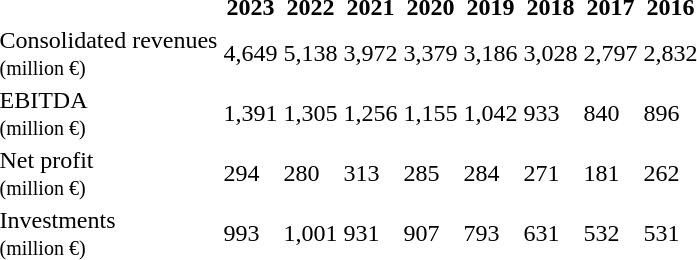<table>
<tr>
<th></th>
<th>2023</th>
<th>2022</th>
<th>2021</th>
<th>2020</th>
<th>2019</th>
<th>2018</th>
<th>2017</th>
<th>2016</th>
</tr>
<tr>
<td>Consolidated revenues<br><small>(million €)</small></td>
<td>4,649</td>
<td>5,138</td>
<td>3,972</td>
<td>3,379</td>
<td>3,186</td>
<td>3,028</td>
<td>2,797</td>
<td>2,832</td>
</tr>
<tr>
<td>EBITDA <br><small>(million €)</small></td>
<td>1,391</td>
<td>1,305</td>
<td>1,256</td>
<td>1,155</td>
<td>1,042</td>
<td>933</td>
<td>840</td>
<td>896</td>
</tr>
<tr>
<td>Net profit <br><small>(million €)</small></td>
<td>294</td>
<td>280</td>
<td>313</td>
<td>285</td>
<td>284</td>
<td>271</td>
<td>181</td>
<td>262</td>
</tr>
<tr>
<td>Investments <br><small>(million €)</small></td>
<td>993</td>
<td>1,001</td>
<td>931</td>
<td>907</td>
<td>793</td>
<td>631</td>
<td>532</td>
<td>531</td>
</tr>
</table>
